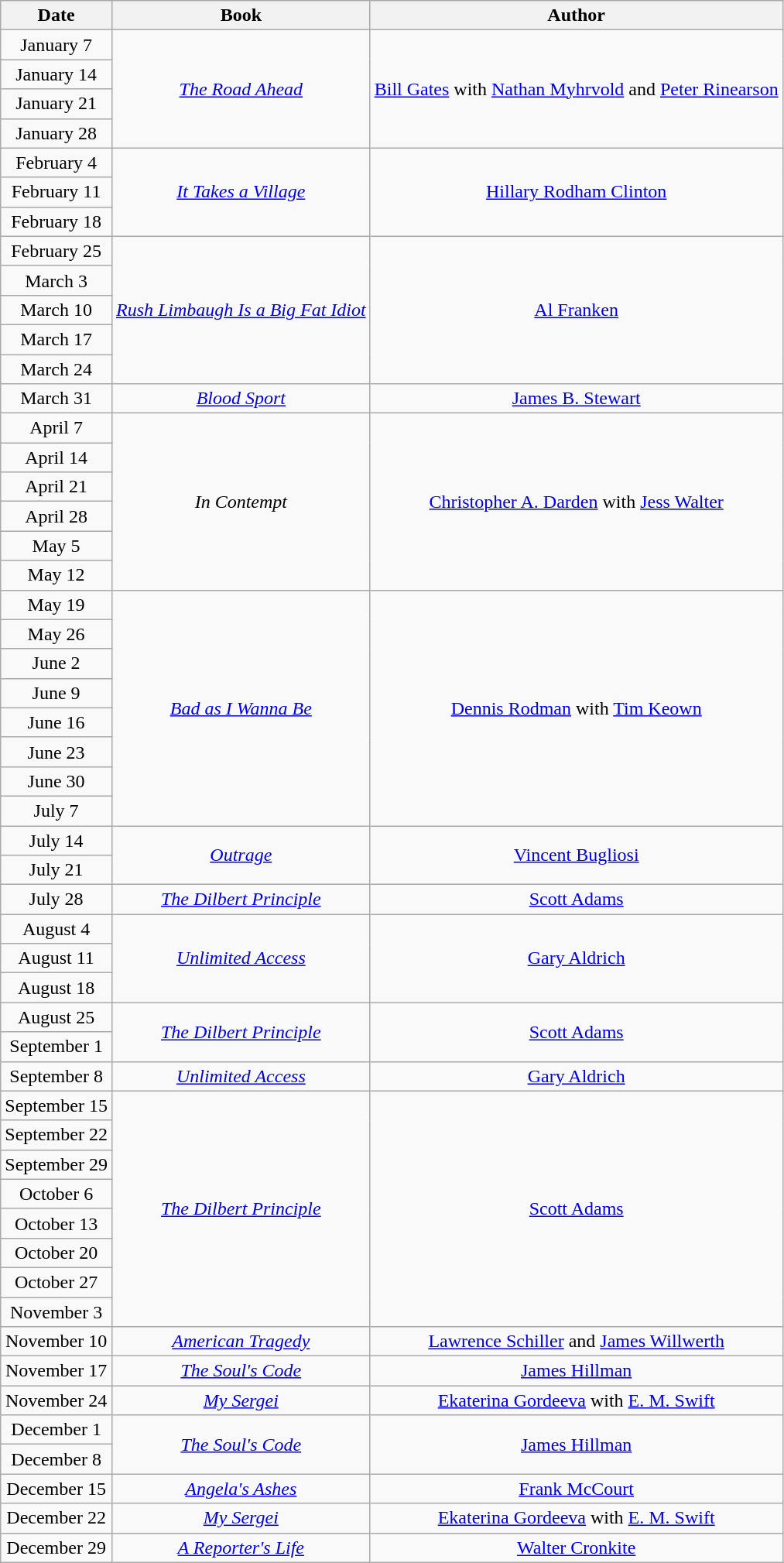<table class="wikitable" style="text-align: center">
<tr>
<th>Date</th>
<th>Book</th>
<th>Author</th>
</tr>
<tr>
<td>January 7</td>
<td rowspan=4><em><a href='#'>The Road Ahead</a></em></td>
<td rowspan=4><a href='#'>Bill Gates</a> with <a href='#'>Nathan Myhrvold</a> and <a href='#'>Peter Rinearson</a></td>
</tr>
<tr>
<td>January 14</td>
</tr>
<tr>
<td>January 21</td>
</tr>
<tr>
<td>January 28</td>
</tr>
<tr>
<td>February 4</td>
<td rowspan=3><em><a href='#'>It Takes a Village</a></em></td>
<td rowspan=3><a href='#'>Hillary Rodham Clinton</a></td>
</tr>
<tr>
<td>February 11</td>
</tr>
<tr>
<td>February 18</td>
</tr>
<tr>
<td>February 25</td>
<td rowspan=5><em><a href='#'>Rush Limbaugh Is a Big Fat Idiot</a></em></td>
<td rowspan=5><a href='#'>Al Franken</a></td>
</tr>
<tr>
<td>March 3</td>
</tr>
<tr>
<td>March 10</td>
</tr>
<tr>
<td>March 17</td>
</tr>
<tr>
<td>March 24</td>
</tr>
<tr>
<td>March 31</td>
<td><em><a href='#'>Blood Sport</a></em></td>
<td><a href='#'>James B. Stewart</a></td>
</tr>
<tr>
<td>April 7</td>
<td rowspan=6><em>In Contempt</em></td>
<td rowspan=6><a href='#'>Christopher A. Darden</a> with <a href='#'>Jess Walter</a></td>
</tr>
<tr>
<td>April 14</td>
</tr>
<tr>
<td>April 21</td>
</tr>
<tr>
<td>April 28</td>
</tr>
<tr>
<td>May 5</td>
</tr>
<tr>
<td>May 12</td>
</tr>
<tr>
<td>May 19</td>
<td rowspan=8><em><a href='#'>Bad as I Wanna Be</a></em></td>
<td rowspan=8><a href='#'>Dennis Rodman</a> with <a href='#'>Tim Keown</a></td>
</tr>
<tr>
<td>May 26</td>
</tr>
<tr>
<td>June 2</td>
</tr>
<tr>
<td>June 9</td>
</tr>
<tr>
<td>June 16</td>
</tr>
<tr>
<td>June 23</td>
</tr>
<tr>
<td>June 30</td>
</tr>
<tr>
<td>July 7</td>
</tr>
<tr>
<td>July 14</td>
<td rowspan=2><em><a href='#'>Outrage</a></em></td>
<td rowspan=2><a href='#'>Vincent Bugliosi</a></td>
</tr>
<tr>
<td>July 21</td>
</tr>
<tr>
<td>July 28</td>
<td><em><a href='#'>The Dilbert Principle</a></em></td>
<td><a href='#'>Scott Adams</a></td>
</tr>
<tr>
<td>August 4</td>
<td rowspan=3><em><a href='#'>Unlimited Access</a></em></td>
<td rowspan=3><a href='#'>Gary Aldrich</a></td>
</tr>
<tr>
<td>August 11</td>
</tr>
<tr>
<td>August 18</td>
</tr>
<tr>
<td>August 25</td>
<td rowspan=2><em><a href='#'>The Dilbert Principle</a></em></td>
<td rowspan=2><a href='#'>Scott Adams</a></td>
</tr>
<tr>
<td>September 1</td>
</tr>
<tr>
<td>September 8</td>
<td><em><a href='#'>Unlimited Access</a></em></td>
<td><a href='#'>Gary Aldrich</a></td>
</tr>
<tr>
<td>September 15</td>
<td rowspan=8><em><a href='#'>The Dilbert Principle</a></em></td>
<td rowspan=8><a href='#'>Scott Adams</a></td>
</tr>
<tr>
<td>September 22</td>
</tr>
<tr>
<td>September 29</td>
</tr>
<tr>
<td>October 6</td>
</tr>
<tr>
<td>October 13</td>
</tr>
<tr>
<td>October 20</td>
</tr>
<tr>
<td>October 27</td>
</tr>
<tr>
<td>November 3</td>
</tr>
<tr>
<td>November 10</td>
<td><em><a href='#'>American Tragedy</a></em></td>
<td><a href='#'>Lawrence Schiller</a> and <a href='#'>James Willwerth</a></td>
</tr>
<tr>
<td>November 17</td>
<td><em><a href='#'>The Soul's Code</a></em></td>
<td><a href='#'>James Hillman</a></td>
</tr>
<tr>
<td>November 24</td>
<td><em><a href='#'>My Sergei</a></em></td>
<td><a href='#'>Ekaterina Gordeeva</a> with <a href='#'>E. M. Swift</a></td>
</tr>
<tr>
<td>December 1</td>
<td rowspan=2><em><a href='#'>The Soul's Code</a></em></td>
<td rowspan=2><a href='#'>James Hillman</a></td>
</tr>
<tr>
<td>December 8</td>
</tr>
<tr>
<td>December 15</td>
<td><em><a href='#'>Angela's Ashes</a></em></td>
<td><a href='#'>Frank McCourt</a></td>
</tr>
<tr>
<td>December 22</td>
<td><em><a href='#'>My Sergei</a></em></td>
<td><a href='#'>Ekaterina Gordeeva</a> with <a href='#'>E. M. Swift</a></td>
</tr>
<tr>
<td>December 29</td>
<td><em><a href='#'>A Reporter's Life</a></em></td>
<td><a href='#'>Walter Cronkite</a></td>
</tr>
</table>
